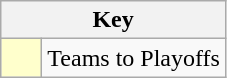<table class="wikitable" style="text-align: center;">
<tr>
<th colspan=2>Key</th>
</tr>
<tr>
<td style="background:#ffffcc; width:20px;"></td>
<td align=left>Teams to Playoffs</td>
</tr>
</table>
